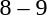<table style="text-align:center">
<tr>
<th width=200></th>
<th width=100></th>
<th width=200></th>
</tr>
<tr>
<td align=right></td>
<td>8 – 9</td>
<td align=left><strong></strong></td>
</tr>
</table>
